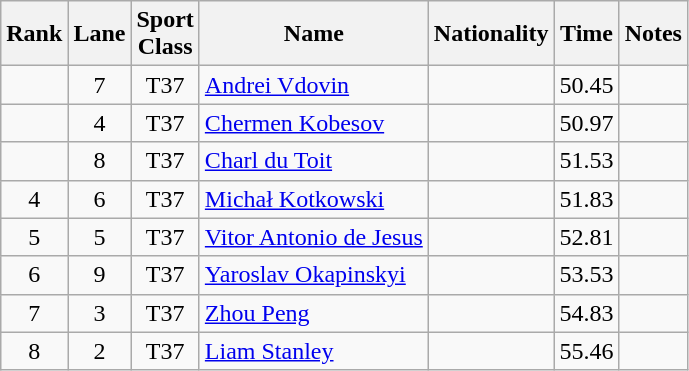<table class="wikitable sortable" style="text-align:center">
<tr>
<th>Rank</th>
<th>Lane</th>
<th>Sport<br>Class</th>
<th>Name</th>
<th>Nationality</th>
<th>Time</th>
<th>Notes</th>
</tr>
<tr>
<td></td>
<td>7</td>
<td>T37</td>
<td align="left"><a href='#'>Andrei Vdovin</a></td>
<td align="left"></td>
<td>50.45</td>
<td></td>
</tr>
<tr>
<td></td>
<td>4</td>
<td>T37</td>
<td align="left"><a href='#'>Chermen Kobesov</a></td>
<td align="left"></td>
<td>50.97</td>
<td></td>
</tr>
<tr>
<td></td>
<td>8</td>
<td>T37</td>
<td align="left"><a href='#'>Charl du Toit</a></td>
<td align="left"></td>
<td>51.53</td>
<td></td>
</tr>
<tr>
<td>4</td>
<td>6</td>
<td>T37</td>
<td align="left"><a href='#'>Michał Kotkowski</a></td>
<td align="left"></td>
<td>51.83</td>
<td></td>
</tr>
<tr>
<td>5</td>
<td>5</td>
<td>T37</td>
<td align="left"><a href='#'>Vitor Antonio de Jesus</a></td>
<td align="left"></td>
<td>52.81</td>
<td></td>
</tr>
<tr>
<td>6</td>
<td>9</td>
<td>T37</td>
<td align="left"><a href='#'>Yaroslav Okapinskyi</a></td>
<td align="left"></td>
<td>53.53</td>
<td></td>
</tr>
<tr>
<td>7</td>
<td>3</td>
<td>T37</td>
<td align="left"><a href='#'>Zhou Peng</a></td>
<td align="left"></td>
<td>54.83</td>
<td></td>
</tr>
<tr>
<td>8</td>
<td>2</td>
<td>T37</td>
<td align="left"><a href='#'>Liam Stanley</a></td>
<td align="left"></td>
<td>55.46</td>
<td></td>
</tr>
</table>
